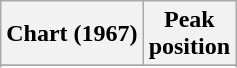<table class="wikitable sortable">
<tr>
<th>Chart (1967)</th>
<th>Peak<br>position</th>
</tr>
<tr>
</tr>
<tr>
</tr>
</table>
